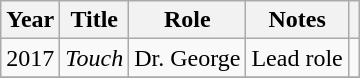<table class=wikitable>
<tr>
<th>Year</th>
<th>Title</th>
<th>Role</th>
<th>Notes</th>
<th></th>
</tr>
<tr>
<td>2017</td>
<td><em>Touch</em></td>
<td>Dr. George</td>
<td>Lead role</td>
<td></td>
</tr>
<tr>
</tr>
</table>
